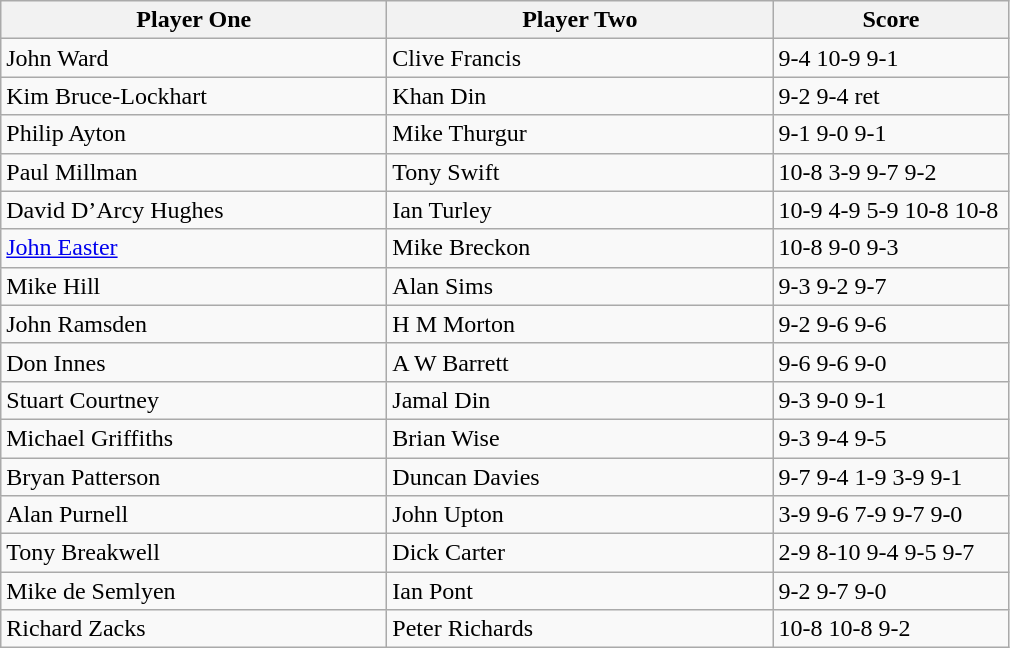<table class="wikitable">
<tr>
<th width=250>Player One</th>
<th width=250>Player Two</th>
<th width=150>Score</th>
</tr>
<tr>
<td> John Ward</td>
<td> Clive Francis</td>
<td>9-4 10-9 9-1</td>
</tr>
<tr>
<td> Kim Bruce-Lockhart</td>
<td> Khan Din</td>
<td>9-2 9-4 ret</td>
</tr>
<tr>
<td> Philip Ayton</td>
<td> Mike Thurgur</td>
<td>9-1 9-0 9-1</td>
</tr>
<tr>
<td> Paul Millman</td>
<td> Tony Swift</td>
<td>10-8 3-9 9-7 9-2</td>
</tr>
<tr>
<td> David D’Arcy Hughes</td>
<td> Ian Turley</td>
<td>10-9 4-9 5-9 10-8 10-8</td>
</tr>
<tr>
<td> <a href='#'>John Easter</a></td>
<td> Mike Breckon</td>
<td>10-8 9-0 9-3</td>
</tr>
<tr>
<td> Mike Hill</td>
<td> Alan Sims</td>
<td>9-3 9-2 9-7</td>
</tr>
<tr>
<td> John Ramsden</td>
<td> H M Morton</td>
<td>9-2 9-6 9-6</td>
</tr>
<tr>
<td> Don Innes</td>
<td> A W Barrett</td>
<td>9-6 9-6 9-0</td>
</tr>
<tr>
<td> Stuart Courtney</td>
<td> Jamal Din</td>
<td>9-3 9-0 9-1</td>
</tr>
<tr>
<td> Michael Griffiths</td>
<td>	Brian Wise</td>
<td>9-3 9-4 9-5</td>
</tr>
<tr>
<td> Bryan Patterson</td>
<td> Duncan Davies</td>
<td>9-7 9-4 1-9 3-9 9-1</td>
</tr>
<tr>
<td> Alan Purnell</td>
<td> John Upton</td>
<td>3-9 9-6 7-9 9-7 9-0</td>
</tr>
<tr>
<td> Tony Breakwell</td>
<td> Dick Carter</td>
<td>2-9 8-10 9-4 9-5 9-7</td>
</tr>
<tr>
<td> Mike de Semlyen</td>
<td> Ian Pont</td>
<td>9-2 9-7 9-0</td>
</tr>
<tr>
<td> Richard Zacks</td>
<td> Peter Richards</td>
<td>10-8 10-8 9-2</td>
</tr>
</table>
